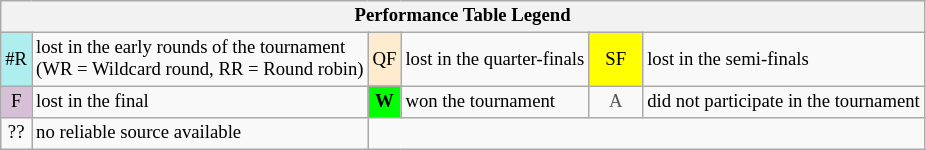<table class="wikitable" style="font-size:78%;">
<tr>
<th colspan="6">Performance Table Legend</th>
</tr>
<tr>
<td align="center" style="background:#afeeee;">#R</td>
<td>lost in the early rounds of the tournament<br>(WR = Wildcard round, RR = Round robin)</td>
<td align="center" style="background:#ffebcd;">QF</td>
<td>lost in the quarter-finals</td>
<td align="center" style="background:yellow;">SF</td>
<td>lost in the semi-finals</td>
</tr>
<tr>
<td align="center" style="background:#D8BFD8;">F</td>
<td>lost in the final</td>
<td align="center" style="background:#00ff00;"><strong>W</strong></td>
<td>won the tournament</td>
<td align="center" style="color:#555555;" width="30">A</td>
<td>did not participate in the tournament</td>
</tr>
<tr>
<td align="center">??</td>
<td>no reliable source available</td>
</tr>
</table>
